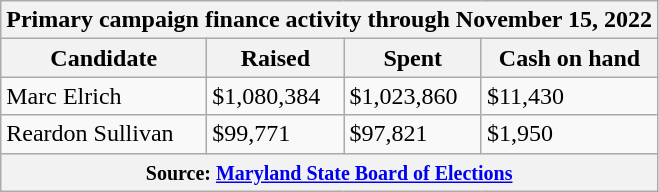<table class="wikitable sortable">
<tr>
<th colspan="4">Primary campaign finance activity through November 15, 2022</th>
</tr>
<tr>
<th>Candidate</th>
<th>Raised</th>
<th>Spent</th>
<th>Cash on hand</th>
</tr>
<tr>
<td>Marc Elrich</td>
<td>$1,080,384</td>
<td>$1,023,860</td>
<td>$11,430</td>
</tr>
<tr>
<td>Reardon Sullivan</td>
<td>$99,771</td>
<td>$97,821</td>
<td>$1,950</td>
</tr>
<tr>
<th colspan="4"><small>Source: <a href='#'>Maryland State Board of Elections</a></small></th>
</tr>
</table>
